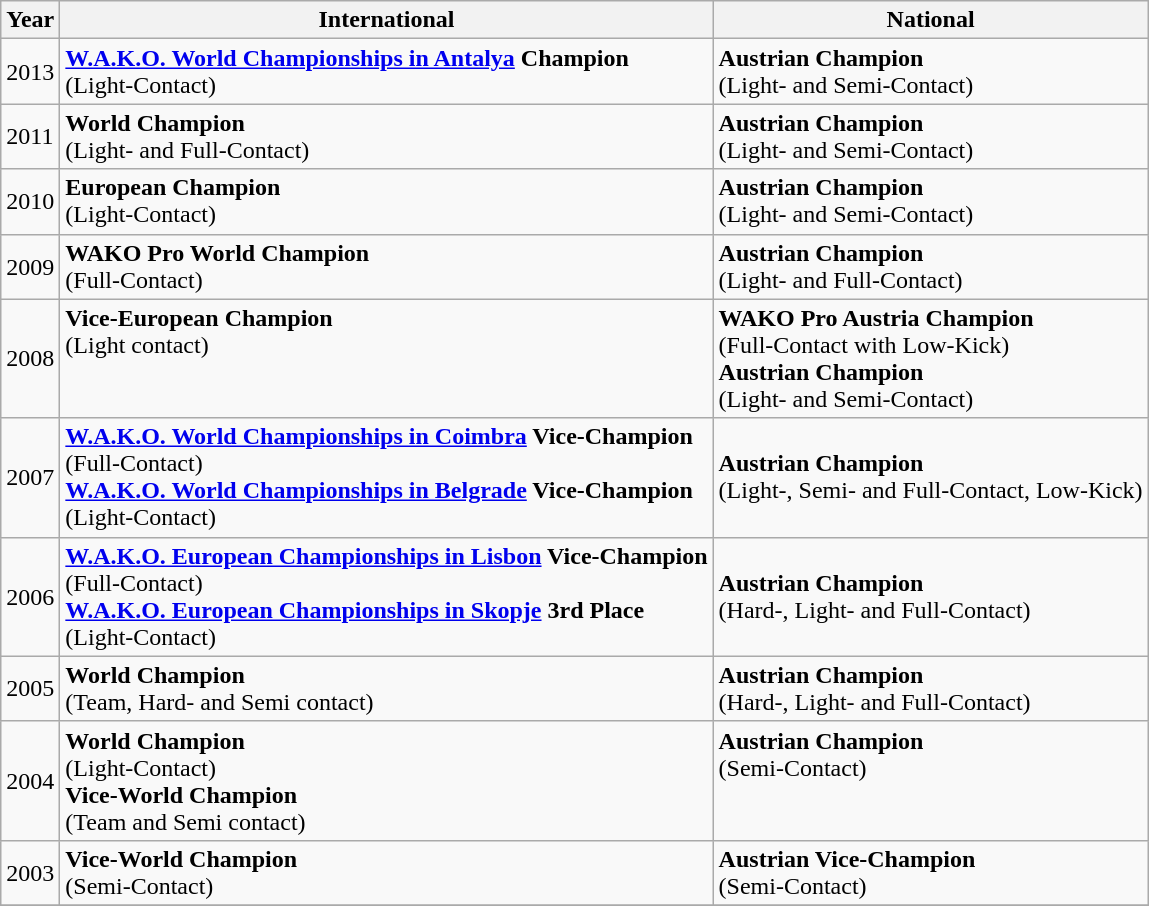<table class="wikitable" style="font-size: 100%;">
<tr>
<th>Year</th>
<th>International</th>
<th>National</th>
</tr>
<tr>
<td rowspan="1">2013</td>
<td><strong><a href='#'>W.A.K.O. World Championships in Antalya</a> Champion</strong><br>(Light-Contact)</td>
<td><strong>Austrian Champion</strong><br>(Light- and Semi-Contact)</td>
</tr>
<tr>
<td rowspan="1">2011</td>
<td><strong>World Champion</strong><br>(Light- and Full-Contact)</td>
<td><strong>Austrian Champion</strong><br>(Light- and Semi-Contact)</td>
</tr>
<tr>
<td rowspan="1">2010</td>
<td><strong>European Champion</strong><br>(Light-Contact)</td>
<td><strong>Austrian Champion</strong><br>(Light- and Semi-Contact)</td>
</tr>
<tr>
<td rowspan="1">2009</td>
<td><strong>WAKO Pro World Champion</strong><br>(Full-Contact)</td>
<td><strong>Austrian Champion</strong><br>(Light- and Full-Contact)</td>
</tr>
<tr>
<td rowspan="1">2008</td>
<td><strong>Vice-European Champion</strong><br>(Light contact)<br> <br> </td>
<td><strong>WAKO Pro Austria Champion</strong><br>(Full-Contact with Low-Kick)<br><strong>Austrian Champion</strong><br>(Light- and Semi-Contact)</td>
</tr>
<tr>
<td rowspan="1">2007</td>
<td><strong><a href='#'>W.A.K.O. World Championships in Coimbra</a> Vice-Champion</strong><br>(Full-Contact)<br><strong><a href='#'>W.A.K.O. World Championships in Belgrade</a> Vice-Champion</strong><br>(Light-Contact)</td>
<td><strong>Austrian Champion</strong><br>(Light-, Semi- and Full-Contact, Low-Kick)</td>
</tr>
<tr>
<td rowspan="1">2006</td>
<td><strong><a href='#'>W.A.K.O. European Championships in Lisbon</a> Vice-Champion</strong><br>(Full-Contact)<br><strong><a href='#'>W.A.K.O. European Championships in Skopje</a> 3rd Place</strong><br>(Light-Contact)</td>
<td><strong>Austrian Champion</strong><br>(Hard-, Light- and Full-Contact)</td>
</tr>
<tr>
<td rowspan="1">2005</td>
<td><strong>World Champion</strong><br>(Team,  Hard- and Semi contact)</td>
<td><strong>Austrian Champion</strong><br>(Hard-, Light- and Full-Contact)</td>
</tr>
<tr>
<td rowspan="1">2004</td>
<td><strong>World Champion</strong><br>(Light-Contact)<br><strong>Vice-World Champion</strong><br>(Team and Semi contact)</td>
<td><strong>Austrian Champion</strong><br>(Semi-Contact)<br> <br> </td>
</tr>
<tr>
<td rowspan="1">2003</td>
<td><strong>Vice-World Champion</strong><br>(Semi-Contact)</td>
<td><strong>Austrian Vice-Champion</strong><br>(Semi-Contact)</td>
</tr>
<tr>
</tr>
</table>
